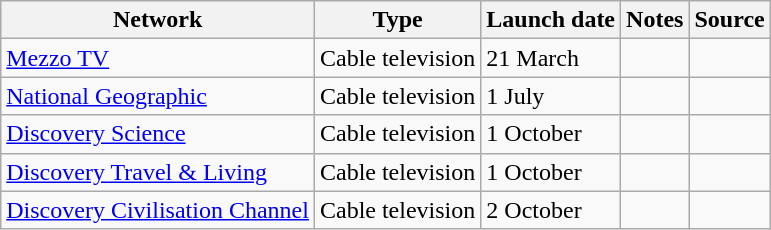<table class="wikitable sortable">
<tr>
<th>Network</th>
<th>Type</th>
<th>Launch date</th>
<th>Notes</th>
<th>Source</th>
</tr>
<tr>
<td><a href='#'>Mezzo TV</a></td>
<td>Cable television</td>
<td>21 March</td>
<td></td>
<td></td>
</tr>
<tr>
<td><a href='#'>National Geographic</a></td>
<td>Cable television</td>
<td>1 July</td>
<td></td>
<td></td>
</tr>
<tr>
<td><a href='#'>Discovery Science</a></td>
<td>Cable television</td>
<td>1 October</td>
<td></td>
<td></td>
</tr>
<tr>
<td><a href='#'>Discovery Travel & Living</a></td>
<td>Cable television</td>
<td>1 October</td>
<td></td>
<td></td>
</tr>
<tr>
<td><a href='#'>Discovery Civilisation Channel</a></td>
<td>Cable television</td>
<td>2 October</td>
<td></td>
<td></td>
</tr>
</table>
